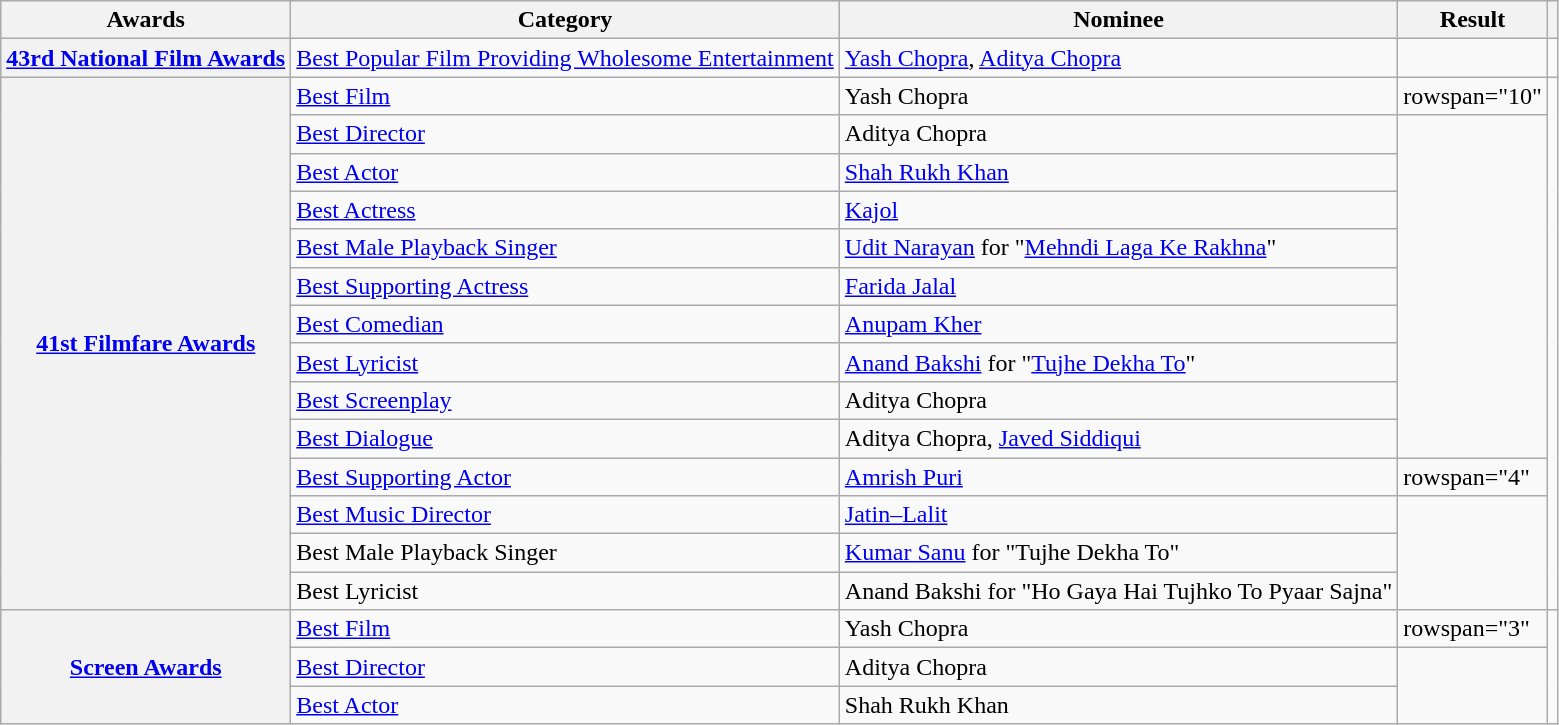<table class="wikitable plainrowheaders sortable">
<tr>
<th scope="col">Awards</th>
<th scope="col">Category</th>
<th scope="col">Nominee</th>
<th scope="col">Result</th>
<th scope="col" class="unsortable"></th>
</tr>
<tr>
<th scope="row"><a href='#'>43rd National Film Awards</a></th>
<td><a href='#'>Best Popular Film Providing Wholesome Entertainment</a></td>
<td><a href='#'>Yash Chopra</a>, <a href='#'>Aditya Chopra</a></td>
<td></td>
<td style="text-align:center;"></td>
</tr>
<tr>
<th scope="row" rowspan="14"><a href='#'>41st Filmfare Awards</a></th>
<td><a href='#'>Best Film</a></td>
<td>Yash Chopra</td>
<td>rowspan="10" </td>
<td rowspan="14" style="text-align:center;"><br></td>
</tr>
<tr>
<td><a href='#'>Best Director</a></td>
<td>Aditya Chopra</td>
</tr>
<tr>
<td><a href='#'>Best Actor</a></td>
<td><a href='#'>Shah Rukh Khan</a></td>
</tr>
<tr>
<td><a href='#'>Best Actress</a></td>
<td><a href='#'>Kajol</a></td>
</tr>
<tr>
<td><a href='#'>Best Male Playback Singer</a></td>
<td><a href='#'>Udit Narayan</a> for "<a href='#'>Mehndi Laga Ke Rakhna</a>"</td>
</tr>
<tr>
<td><a href='#'>Best Supporting Actress</a></td>
<td><a href='#'>Farida Jalal</a></td>
</tr>
<tr>
<td><a href='#'>Best Comedian</a></td>
<td><a href='#'>Anupam Kher</a></td>
</tr>
<tr>
<td><a href='#'>Best Lyricist</a></td>
<td><a href='#'>Anand Bakshi</a> for "<a href='#'>Tujhe Dekha To</a>"</td>
</tr>
<tr>
<td><a href='#'>Best Screenplay</a></td>
<td>Aditya Chopra</td>
</tr>
<tr>
<td><a href='#'>Best Dialogue</a></td>
<td>Aditya Chopra, <a href='#'>Javed Siddiqui</a></td>
</tr>
<tr>
<td><a href='#'>Best Supporting Actor</a></td>
<td><a href='#'>Amrish Puri</a></td>
<td>rowspan="4" </td>
</tr>
<tr>
<td><a href='#'>Best Music Director</a></td>
<td><a href='#'>Jatin–Lalit</a></td>
</tr>
<tr>
<td>Best Male Playback Singer</td>
<td><a href='#'>Kumar Sanu</a> for "Tujhe Dekha To"</td>
</tr>
<tr>
<td>Best Lyricist</td>
<td>Anand Bakshi for "Ho Gaya Hai Tujhko To Pyaar Sajna"</td>
</tr>
<tr>
<th scope="row" rowspan="3"><a href='#'>Screen Awards</a></th>
<td><a href='#'>Best Film</a></td>
<td>Yash Chopra</td>
<td>rowspan="3" </td>
<td rowspan="3" style="text-align:center;"></td>
</tr>
<tr>
<td><a href='#'>Best Director</a></td>
<td>Aditya Chopra</td>
</tr>
<tr>
<td><a href='#'>Best Actor</a></td>
<td>Shah Rukh Khan</td>
</tr>
</table>
